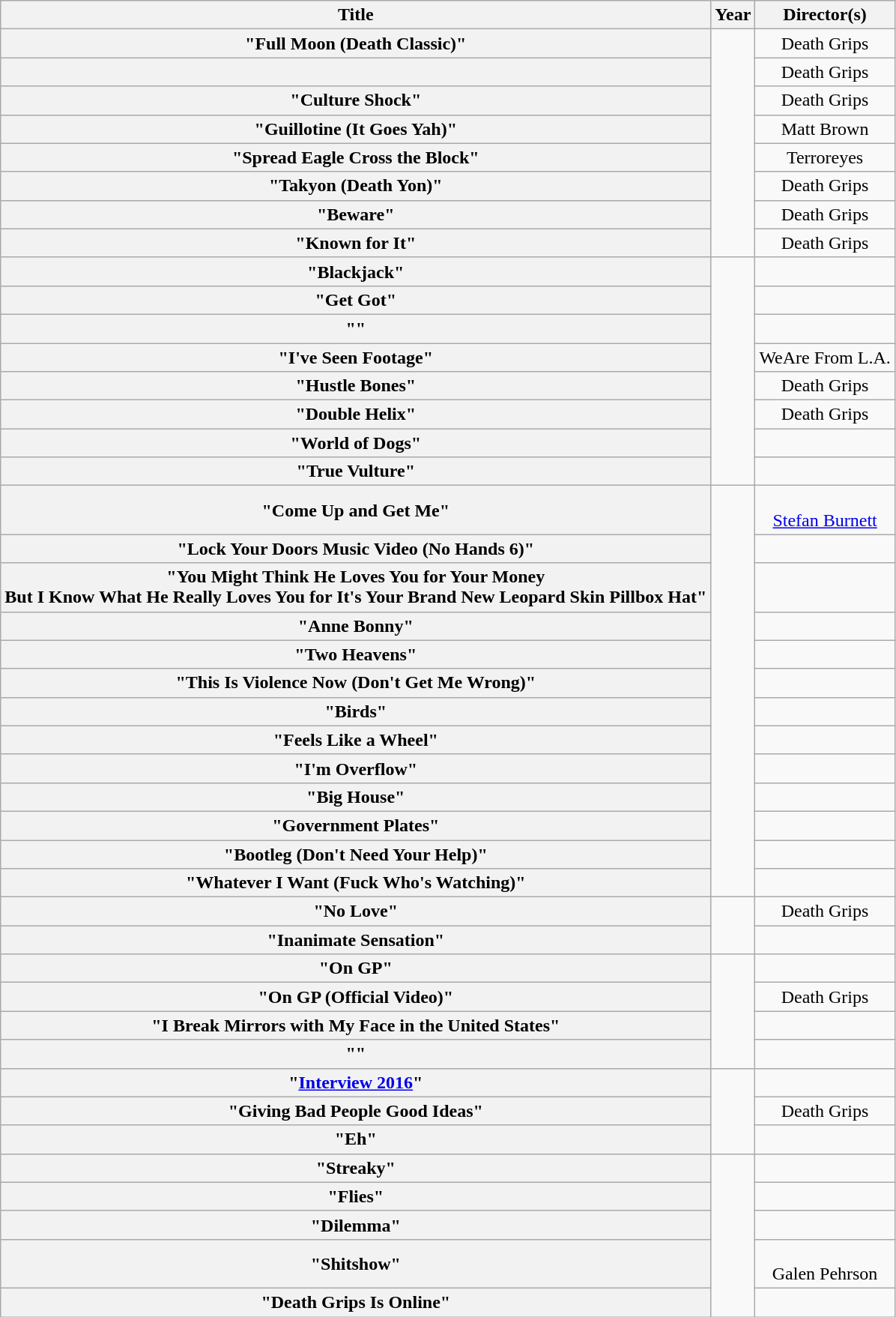<table class="wikitable plainrowheaders" style="text-align:center;">
<tr>
<th scope="col">Title</th>
<th scope="col">Year</th>
<th scope="col">Director(s)</th>
</tr>
<tr>
<th scope="row">"Full Moon (Death Classic)"</th>
<td rowspan="8"></td>
<td>Death Grips</td>
</tr>
<tr>
<th scope="row"></th>
<td>Death Grips</td>
</tr>
<tr>
<th scope="row">"Culture Shock"</th>
<td>Death Grips</td>
</tr>
<tr>
<th scope="row">"Guillotine (It Goes Yah)"</th>
<td>Matt Brown</td>
</tr>
<tr>
<th scope="row">"Spread Eagle Cross the Block"</th>
<td>Terroreyes</td>
</tr>
<tr>
<th scope="row">"Takyon (Death Yon)"</th>
<td>Death Grips</td>
</tr>
<tr>
<th scope="row">"Beware"</th>
<td>Death Grips</td>
</tr>
<tr>
<th scope="row">"Known for It"</th>
<td>Death Grips</td>
</tr>
<tr>
<th scope="row">"Blackjack"</th>
<td rowspan="8"></td>
<td></td>
</tr>
<tr>
<th scope="row">"Get Got"</th>
<td></td>
</tr>
<tr>
<th scope="row">""</th>
<td></td>
</tr>
<tr>
<th scope="row">"I've Seen Footage"</th>
<td>WeAre From L.A.</td>
</tr>
<tr>
<th scope="row">"Hustle Bones"</th>
<td>Death Grips</td>
</tr>
<tr>
<th scope="row">"Double Helix"</th>
<td>Death Grips</td>
</tr>
<tr>
<th scope="row">"World of Dogs"</th>
<td></td>
</tr>
<tr>
<th scope="row">"True Vulture"</th>
<td></td>
</tr>
<tr>
<th scope="row">"Come Up and Get Me"</th>
<td rowspan="13"></td>
<td><br><a href='#'>Stefan Burnett</a></td>
</tr>
<tr>
<th scope="row">"Lock Your Doors Music Video (No Hands 6)"</th>
<td></td>
</tr>
<tr>
<th scope="row">"You Might Think He Loves You for Your Money <br>But I Know What He Really Loves You for It's Your Brand New Leopard Skin Pillbox Hat"</th>
<td></td>
</tr>
<tr>
<th scope="row">"Anne Bonny"</th>
<td></td>
</tr>
<tr>
<th scope="row">"Two Heavens"</th>
<td></td>
</tr>
<tr>
<th scope="row">"This Is Violence Now (Don't Get Me Wrong)"</th>
<td></td>
</tr>
<tr>
<th scope="row">"Birds"</th>
<td></td>
</tr>
<tr>
<th scope="row">"Feels Like a Wheel"</th>
<td></td>
</tr>
<tr>
<th scope="row">"I'm Overflow"</th>
<td></td>
</tr>
<tr>
<th scope="row">"Big House"</th>
<td></td>
</tr>
<tr>
<th scope="row">"Government Plates"</th>
<td></td>
</tr>
<tr>
<th scope="row">"Bootleg (Don't Need Your Help)"</th>
<td></td>
</tr>
<tr>
<th scope="row">"Whatever I Want (Fuck Who's Watching)"</th>
<td></td>
</tr>
<tr>
<th scope="row">"No Love"</th>
<td rowspan="2"></td>
<td>Death Grips</td>
</tr>
<tr>
<th scope="row">"Inanimate Sensation"</th>
<td></td>
</tr>
<tr>
<th scope="row">"On GP" </th>
<td rowspan="4"></td>
</tr>
<tr>
<th scope="row">"On GP (Official Video)"</th>
<td>Death Grips</td>
</tr>
<tr>
<th scope="row">"I Break Mirrors with My Face in the United States"</th>
<td></td>
</tr>
<tr>
<th scope="row">""</th>
<td></td>
</tr>
<tr>
<th scope="row">"<a href='#'>Interview 2016</a>"</th>
<td rowspan="3"></td>
<td></td>
</tr>
<tr>
<th scope="row">"Giving Bad People Good Ideas"</th>
<td>Death Grips</td>
</tr>
<tr>
<th scope="row">"Eh"</th>
<td></td>
</tr>
<tr>
<th scope="row">"Streaky"</th>
<td rowspan="5"></td>
<td></td>
</tr>
<tr>
<th scope="row">"Flies"</th>
<td></td>
</tr>
<tr>
<th scope="row">"Dilemma"</th>
<td></td>
</tr>
<tr>
<th scope="row">"Shitshow"</th>
<td><br>Galen Pehrson</td>
</tr>
<tr>
<th scope="row">"Death Grips Is Online"</th>
<td></td>
</tr>
</table>
